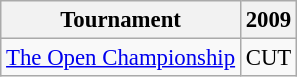<table class="wikitable" style="font-size:95%;text-align:center;">
<tr>
<th>Tournament</th>
<th>2009</th>
</tr>
<tr>
<td align=left><a href='#'>The Open Championship</a></td>
<td>CUT</td>
</tr>
</table>
